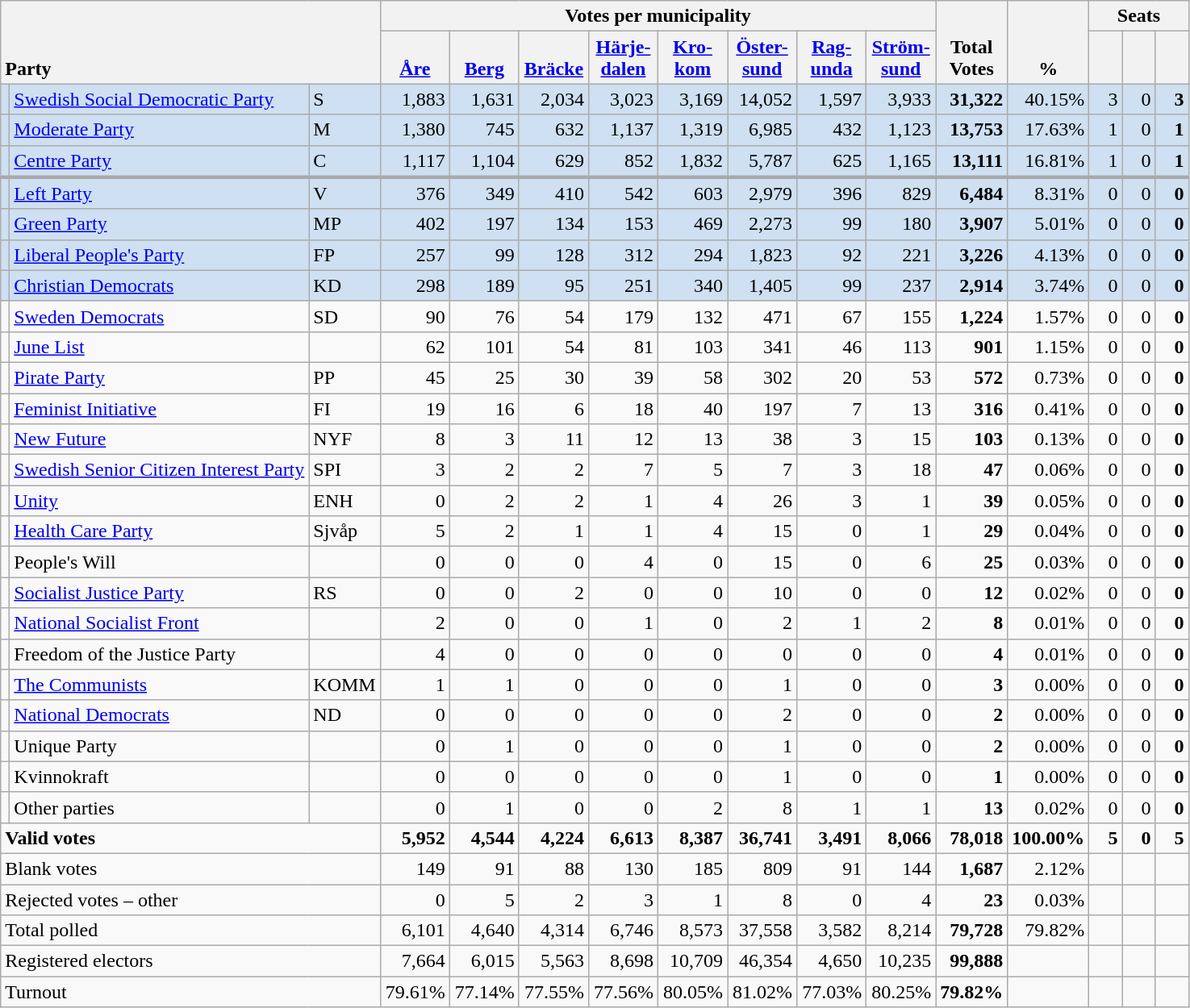<table class="wikitable" border="1" style="text-align:right;">
<tr>
<th style="text-align:left;" valign=bottom rowspan=2 colspan=3>Party</th>
<th colspan=8>Votes per municipality</th>
<th align=center valign=bottom rowspan=2 width="50">Total Votes</th>
<th align=center valign=bottom rowspan=2 width="50">%</th>
<th colspan=3>Seats</th>
</tr>
<tr>
<th align=center valign=bottom width="50"><a href='#'>Åre</a></th>
<th align=center valign=bottom width="50"><a href='#'>Berg</a></th>
<th align=center valign=bottom width="50"><a href='#'>Bräcke</a></th>
<th align=center valign=bottom width="50"><a href='#'>Härje- dalen</a></th>
<th align=center valign=bottom width="50"><a href='#'>Kro- kom</a></th>
<th align=center valign=bottom width="50"><a href='#'>Öster- sund</a></th>
<th align=center valign=bottom width="50"><a href='#'>Rag- unda</a></th>
<th align=center valign=bottom width="50"><a href='#'>Ström- sund</a></th>
<th align=center valign=bottom width="20"><small></small></th>
<th align=center valign=bottom width="20"><small><a href='#'></a></small></th>
<th align=center valign=bottom width="20"><small></small></th>
</tr>
<tr style="background:#CEE0F2;">
<td></td>
<td align=left style="white-space: nowrap;"><a href='#'>Swedish Social Democratic Party</a></td>
<td align=left>S</td>
<td>1,883</td>
<td>1,631</td>
<td>2,034</td>
<td>3,023</td>
<td>3,169</td>
<td>14,052</td>
<td>1,597</td>
<td>3,933</td>
<td><strong>31,322</strong></td>
<td>40.15%</td>
<td>3</td>
<td>0</td>
<td><strong>3</strong></td>
</tr>
<tr style="background:#CEE0F2;">
<td></td>
<td align=left><a href='#'>Moderate Party</a></td>
<td align=left>M</td>
<td>1,380</td>
<td>745</td>
<td>632</td>
<td>1,137</td>
<td>1,319</td>
<td>6,985</td>
<td>432</td>
<td>1,123</td>
<td><strong>13,753</strong></td>
<td>17.63%</td>
<td>1</td>
<td>0</td>
<td><strong>1</strong></td>
</tr>
<tr style="background:#CEE0F2;">
<td></td>
<td align=left><a href='#'>Centre Party</a></td>
<td align=left>C</td>
<td>1,117</td>
<td>1,104</td>
<td>629</td>
<td>852</td>
<td>1,832</td>
<td>5,787</td>
<td>625</td>
<td>1,165</td>
<td><strong>13,111</strong></td>
<td>16.81%</td>
<td>1</td>
<td>0</td>
<td><strong>1</strong></td>
</tr>
<tr style="background:#CEE0F2; border-top:3px solid darkgray;">
<td></td>
<td align=left><a href='#'>Left Party</a></td>
<td align=left>V</td>
<td>376</td>
<td>349</td>
<td>410</td>
<td>542</td>
<td>603</td>
<td>2,979</td>
<td>396</td>
<td>829</td>
<td><strong>6,484</strong></td>
<td>8.31%</td>
<td>0</td>
<td>0</td>
<td><strong>0</strong></td>
</tr>
<tr style="background:#CEE0F2;">
<td></td>
<td align=left><a href='#'>Green Party</a></td>
<td align=left>MP</td>
<td>402</td>
<td>197</td>
<td>134</td>
<td>153</td>
<td>469</td>
<td>2,273</td>
<td>99</td>
<td>180</td>
<td><strong>3,907</strong></td>
<td>5.01%</td>
<td>0</td>
<td>0</td>
<td><strong>0</strong></td>
</tr>
<tr style="background:#CEE0F2;">
<td></td>
<td align=left><a href='#'>Liberal People's Party</a></td>
<td align=left>FP</td>
<td>257</td>
<td>99</td>
<td>128</td>
<td>312</td>
<td>294</td>
<td>1,823</td>
<td>92</td>
<td>221</td>
<td><strong>3,226</strong></td>
<td>4.13%</td>
<td>0</td>
<td>0</td>
<td><strong>0</strong></td>
</tr>
<tr style="background:#CEE0F2;">
<td></td>
<td align=left><a href='#'>Christian Democrats</a></td>
<td align=left>KD</td>
<td>298</td>
<td>189</td>
<td>95</td>
<td>251</td>
<td>340</td>
<td>1,405</td>
<td>99</td>
<td>237</td>
<td><strong>2,914</strong></td>
<td>3.74%</td>
<td>0</td>
<td>0</td>
<td><strong>0</strong></td>
</tr>
<tr>
<td></td>
<td align=left><a href='#'>Sweden Democrats</a></td>
<td align=left>SD</td>
<td>90</td>
<td>76</td>
<td>54</td>
<td>179</td>
<td>132</td>
<td>471</td>
<td>67</td>
<td>155</td>
<td><strong>1,224</strong></td>
<td>1.57%</td>
<td>0</td>
<td>0</td>
<td><strong>0</strong></td>
</tr>
<tr>
<td></td>
<td align=left><a href='#'>June List</a></td>
<td></td>
<td>62</td>
<td>101</td>
<td>54</td>
<td>81</td>
<td>103</td>
<td>341</td>
<td>46</td>
<td>113</td>
<td><strong>901</strong></td>
<td>1.15%</td>
<td>0</td>
<td>0</td>
<td><strong>0</strong></td>
</tr>
<tr>
<td></td>
<td align=left><a href='#'>Pirate Party</a></td>
<td align=left>PP</td>
<td>45</td>
<td>25</td>
<td>30</td>
<td>39</td>
<td>58</td>
<td>302</td>
<td>20</td>
<td>53</td>
<td><strong>572</strong></td>
<td>0.73%</td>
<td>0</td>
<td>0</td>
<td><strong>0</strong></td>
</tr>
<tr>
<td></td>
<td align=left><a href='#'>Feminist Initiative</a></td>
<td align=left>FI</td>
<td>19</td>
<td>16</td>
<td>6</td>
<td>18</td>
<td>40</td>
<td>197</td>
<td>7</td>
<td>13</td>
<td><strong>316</strong></td>
<td>0.41%</td>
<td>0</td>
<td>0</td>
<td><strong>0</strong></td>
</tr>
<tr>
<td></td>
<td align=left><a href='#'>New Future</a></td>
<td align=left>NYF</td>
<td>8</td>
<td>3</td>
<td>11</td>
<td>12</td>
<td>13</td>
<td>38</td>
<td>3</td>
<td>15</td>
<td><strong>103</strong></td>
<td>0.13%</td>
<td>0</td>
<td>0</td>
<td><strong>0</strong></td>
</tr>
<tr>
<td></td>
<td align=left><a href='#'>Swedish Senior Citizen Interest Party</a></td>
<td align=left>SPI</td>
<td>3</td>
<td>2</td>
<td>2</td>
<td>7</td>
<td>5</td>
<td>7</td>
<td>3</td>
<td>18</td>
<td><strong>47</strong></td>
<td>0.06%</td>
<td>0</td>
<td>0</td>
<td><strong>0</strong></td>
</tr>
<tr>
<td></td>
<td align=left><a href='#'>Unity</a></td>
<td align=left>ENH</td>
<td>0</td>
<td>2</td>
<td>2</td>
<td>1</td>
<td>4</td>
<td>26</td>
<td>3</td>
<td>1</td>
<td><strong>39</strong></td>
<td>0.05%</td>
<td>0</td>
<td>0</td>
<td><strong>0</strong></td>
</tr>
<tr>
<td></td>
<td align=left><a href='#'>Health Care Party</a></td>
<td align=left>Sjvåp</td>
<td>5</td>
<td>2</td>
<td>1</td>
<td>1</td>
<td>4</td>
<td>15</td>
<td>0</td>
<td>1</td>
<td><strong>29</strong></td>
<td>0.04%</td>
<td>0</td>
<td>0</td>
<td><strong>0</strong></td>
</tr>
<tr>
<td></td>
<td align=left>People's Will</td>
<td></td>
<td>0</td>
<td>0</td>
<td>0</td>
<td>4</td>
<td>0</td>
<td>15</td>
<td>0</td>
<td>6</td>
<td><strong>25</strong></td>
<td>0.03%</td>
<td>0</td>
<td>0</td>
<td><strong>0</strong></td>
</tr>
<tr>
<td></td>
<td align=left><a href='#'>Socialist Justice Party</a></td>
<td align=left>RS</td>
<td>0</td>
<td>0</td>
<td>2</td>
<td>0</td>
<td>0</td>
<td>10</td>
<td>0</td>
<td>0</td>
<td><strong>12</strong></td>
<td>0.02%</td>
<td>0</td>
<td>0</td>
<td><strong>0</strong></td>
</tr>
<tr>
<td></td>
<td align=left><a href='#'>National Socialist Front</a></td>
<td></td>
<td>2</td>
<td>0</td>
<td>0</td>
<td>1</td>
<td>0</td>
<td>2</td>
<td>1</td>
<td>2</td>
<td><strong>8</strong></td>
<td>0.01%</td>
<td>0</td>
<td>0</td>
<td><strong>0</strong></td>
</tr>
<tr>
<td></td>
<td align=left>Freedom of the Justice Party</td>
<td></td>
<td>4</td>
<td>0</td>
<td>0</td>
<td>0</td>
<td>0</td>
<td>0</td>
<td>0</td>
<td>0</td>
<td><strong>4</strong></td>
<td>0.01%</td>
<td>0</td>
<td>0</td>
<td><strong>0</strong></td>
</tr>
<tr>
<td></td>
<td align=left><a href='#'>The Communists</a></td>
<td align=left>KOMM</td>
<td>1</td>
<td>1</td>
<td>0</td>
<td>0</td>
<td>0</td>
<td>1</td>
<td>0</td>
<td>0</td>
<td><strong>3</strong></td>
<td>0.00%</td>
<td>0</td>
<td>0</td>
<td><strong>0</strong></td>
</tr>
<tr>
<td></td>
<td align=left><a href='#'>National Democrats</a></td>
<td align=left>ND</td>
<td>0</td>
<td>0</td>
<td>0</td>
<td>0</td>
<td>0</td>
<td>2</td>
<td>0</td>
<td>0</td>
<td><strong>2</strong></td>
<td>0.00%</td>
<td>0</td>
<td>0</td>
<td><strong>0</strong></td>
</tr>
<tr>
<td></td>
<td align=left>Unique Party</td>
<td></td>
<td>0</td>
<td>1</td>
<td>0</td>
<td>0</td>
<td>0</td>
<td>1</td>
<td>0</td>
<td>0</td>
<td><strong>2</strong></td>
<td>0.00%</td>
<td>0</td>
<td>0</td>
<td><strong>0</strong></td>
</tr>
<tr>
<td></td>
<td align=left>Kvinnokraft</td>
<td></td>
<td>0</td>
<td>0</td>
<td>0</td>
<td>0</td>
<td>0</td>
<td>1</td>
<td>0</td>
<td>0</td>
<td><strong>1</strong></td>
<td>0.00%</td>
<td>0</td>
<td>0</td>
<td><strong>0</strong></td>
</tr>
<tr>
<td></td>
<td align=left>Other parties</td>
<td></td>
<td>0</td>
<td>1</td>
<td>0</td>
<td>0</td>
<td>2</td>
<td>8</td>
<td>1</td>
<td>1</td>
<td><strong>13</strong></td>
<td>0.02%</td>
<td>0</td>
<td>0</td>
<td><strong>0</strong></td>
</tr>
<tr style="font-weight:bold">
<td align=left colspan=3>Valid votes</td>
<td>5,952</td>
<td>4,544</td>
<td>4,224</td>
<td>6,613</td>
<td>8,387</td>
<td>36,741</td>
<td>3,491</td>
<td>8,066</td>
<td>78,018</td>
<td>100.00%</td>
<td>5</td>
<td>0</td>
<td>5</td>
</tr>
<tr>
<td align=left colspan=3>Blank votes</td>
<td>149</td>
<td>91</td>
<td>88</td>
<td>130</td>
<td>185</td>
<td>809</td>
<td>91</td>
<td>144</td>
<td><strong>1,687</strong></td>
<td>2.12%</td>
<td></td>
<td></td>
<td></td>
</tr>
<tr>
<td align=left colspan=3>Rejected votes – other</td>
<td>0</td>
<td>5</td>
<td>2</td>
<td>3</td>
<td>1</td>
<td>8</td>
<td>0</td>
<td>4</td>
<td><strong>23</strong></td>
<td>0.03%</td>
<td></td>
<td></td>
<td></td>
</tr>
<tr>
<td align=left colspan=3>Total polled</td>
<td>6,101</td>
<td>4,640</td>
<td>4,314</td>
<td>6,746</td>
<td>8,573</td>
<td>37,558</td>
<td>3,582</td>
<td>8,214</td>
<td><strong>79,728</strong></td>
<td>79.82%</td>
<td></td>
<td></td>
<td></td>
</tr>
<tr>
<td align=left colspan=3>Registered electors</td>
<td>7,664</td>
<td>6,015</td>
<td>5,563</td>
<td>8,698</td>
<td>10,709</td>
<td>46,354</td>
<td>4,650</td>
<td>10,235</td>
<td><strong>99,888</strong></td>
<td></td>
<td></td>
<td></td>
<td></td>
</tr>
<tr>
<td align=left colspan=3>Turnout</td>
<td>79.61%</td>
<td>77.14%</td>
<td>77.55%</td>
<td>77.56%</td>
<td>80.05%</td>
<td>81.02%</td>
<td>77.03%</td>
<td>80.25%</td>
<td><strong>79.82%</strong></td>
<td></td>
<td></td>
<td></td>
<td></td>
</tr>
</table>
